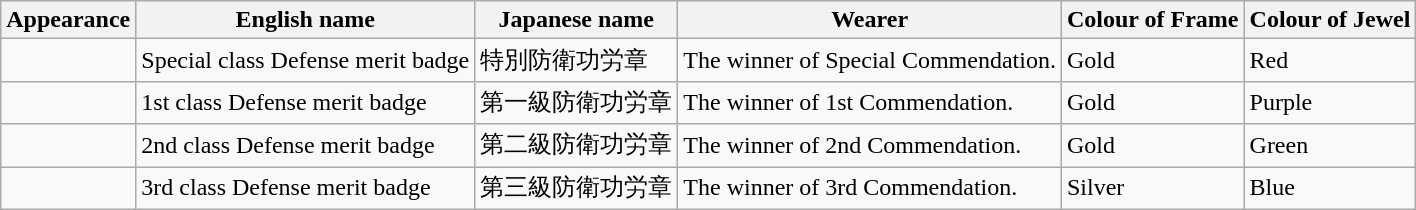<table class="wikitable" border="1">
<tr>
<th>Appearance</th>
<th>English name</th>
<th>Japanese name</th>
<th>Wearer</th>
<th>Colour of Frame</th>
<th>Colour of Jewel</th>
</tr>
<tr>
<td></td>
<td>Special class Defense merit badge</td>
<td>特別防衛功労章</td>
<td>The winner of Special Commendation.</td>
<td>Gold</td>
<td>Red</td>
</tr>
<tr>
<td></td>
<td>1st class Defense merit badge</td>
<td>第一級防衛功労章</td>
<td>The winner of 1st Commendation.</td>
<td>Gold</td>
<td>Purple</td>
</tr>
<tr>
<td></td>
<td>2nd class Defense merit badge</td>
<td>第二級防衛功労章</td>
<td>The winner of 2nd Commendation.</td>
<td>Gold</td>
<td>Green</td>
</tr>
<tr>
<td></td>
<td>3rd class Defense merit badge</td>
<td>第三級防衛功労章</td>
<td>The winner of 3rd Commendation.</td>
<td>Silver</td>
<td>Blue</td>
</tr>
</table>
